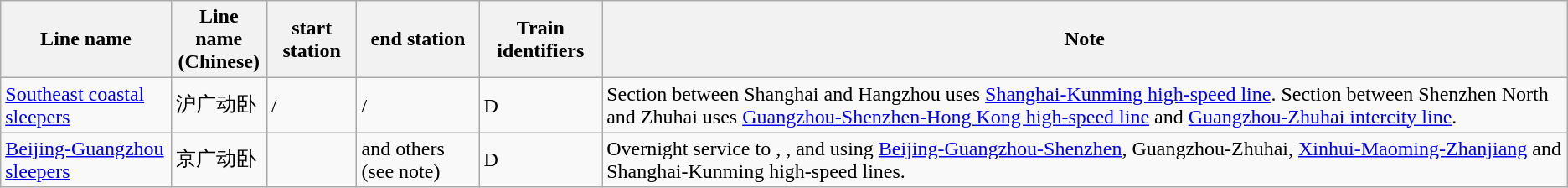<table class="wikitable sortable">
<tr>
<th>Line name</th>
<th>Line name<br>(Chinese)</th>
<th>start station</th>
<th>end station</th>
<th>Train identifiers</th>
<th>Note</th>
</tr>
<tr>
<td><a href='#'>Southeast coastal sleepers</a></td>
<td>沪广动卧</td>
<td>/</td>
<td>/</td>
<td>D</td>
<td>Section between Shanghai and Hangzhou uses <a href='#'>Shanghai-Kunming high-speed line</a>. Section between Shenzhen North and Zhuhai uses <a href='#'>Guangzhou-Shenzhen-Hong Kong high-speed line</a> and <a href='#'>Guangzhou-Zhuhai intercity line</a>.</td>
</tr>
<tr>
<td><a href='#'>Beijing-Guangzhou sleepers</a></td>
<td>京广动卧</td>
<td></td>
<td> and others (see note)</td>
<td>D</td>
<td>Overnight service to , ,  and  using <a href='#'>Beijing-Guangzhou-Shenzhen</a>, Guangzhou-Zhuhai, <a href='#'>Xinhui-Maoming-Zhanjiang</a> and Shanghai-Kunming high-speed lines.</td>
</tr>
</table>
